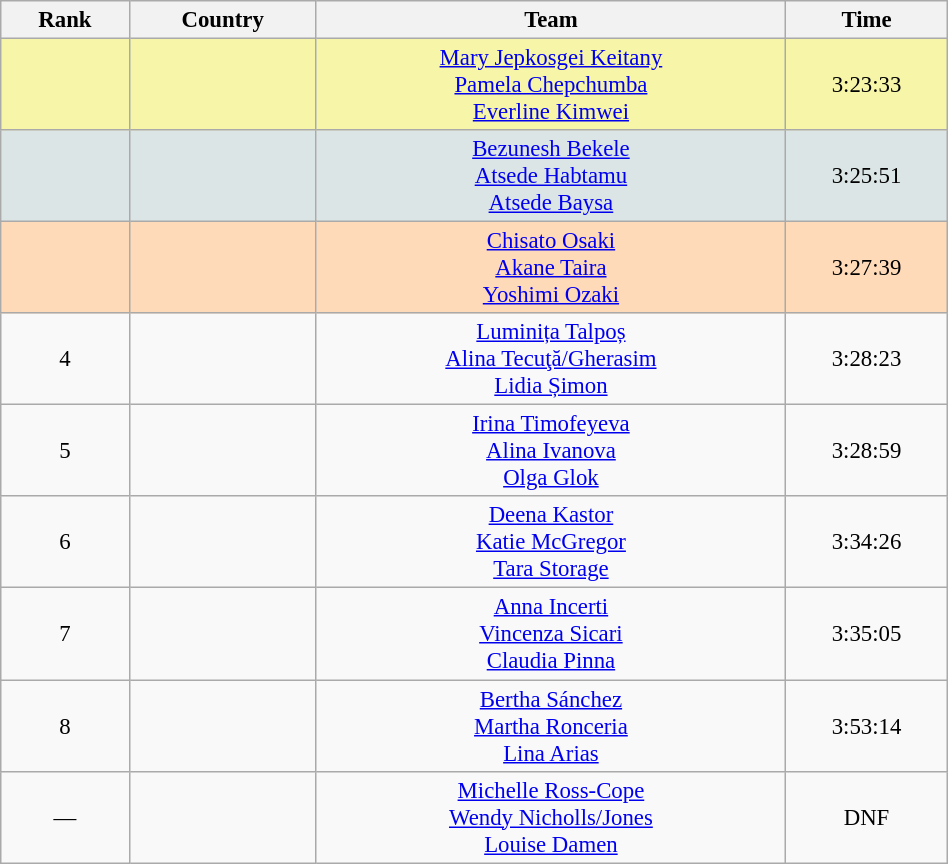<table class="wikitable sortable" style=" text-align:center; font-size:95%;" width="50%">
<tr>
<th>Rank</th>
<th>Country</th>
<th>Team</th>
<th>Time</th>
</tr>
<tr bgcolor="#F7F6A8">
<td align=center></td>
<td></td>
<td><a href='#'>Mary Jepkosgei Keitany</a><br><a href='#'>Pamela Chepchumba</a><br><a href='#'>Everline Kimwei</a></td>
<td>3:23:33</td>
</tr>
<tr bgcolor="#DCE5E5">
<td align=center></td>
<td></td>
<td><a href='#'>Bezunesh Bekele</a><br><a href='#'>Atsede Habtamu</a><br><a href='#'>Atsede Baysa</a></td>
<td>3:25:51</td>
</tr>
<tr bgcolor="#FFDAB9">
<td align=center></td>
<td></td>
<td><a href='#'>Chisato Osaki</a><br><a href='#'>Akane Taira</a><br><a href='#'>Yoshimi Ozaki</a></td>
<td>3:27:39</td>
</tr>
<tr>
<td align=center>4</td>
<td></td>
<td><a href='#'>Luminița Talpoș</a><br><a href='#'>Alina Tecuţă/Gherasim</a><br><a href='#'>Lidia Șimon</a></td>
<td>3:28:23</td>
</tr>
<tr>
<td align=center>5</td>
<td></td>
<td><a href='#'>Irina Timofeyeva</a><br><a href='#'>Alina Ivanova</a><br><a href='#'>Olga Glok</a></td>
<td>3:28:59</td>
</tr>
<tr>
<td align=center>6</td>
<td></td>
<td><a href='#'>Deena Kastor</a><br><a href='#'>Katie McGregor</a><br><a href='#'>Tara Storage</a></td>
<td>3:34:26</td>
</tr>
<tr>
<td align=center>7</td>
<td></td>
<td><a href='#'>Anna Incerti</a><br><a href='#'>Vincenza Sicari</a><br><a href='#'>Claudia Pinna</a></td>
<td>3:35:05</td>
</tr>
<tr>
<td align=center>8</td>
<td></td>
<td><a href='#'>Bertha Sánchez</a><br><a href='#'>Martha Ronceria</a><br><a href='#'>Lina Arias</a></td>
<td>3:53:14</td>
</tr>
<tr>
<td align=center>—</td>
<td></td>
<td><a href='#'>Michelle Ross-Cope</a><br><a href='#'>Wendy Nicholls/Jones</a><br><a href='#'>Louise Damen</a></td>
<td>DNF</td>
</tr>
</table>
